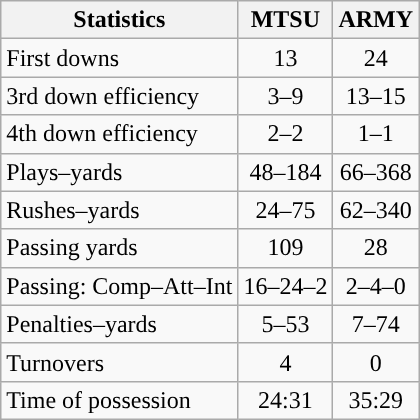<table class="wikitable">
<tr>
<th>Statistics</th>
<th>MTSU</th>
<th>ARMY</th>
</tr>
<tr>
<td>First downs</td>
<td align=center>13</td>
<td align=center>24</td>
</tr>
<tr>
<td>3rd down efficiency</td>
<td align=center>3–9</td>
<td align=center>13–15</td>
</tr>
<tr>
<td>4th down efficiency</td>
<td align=center>2–2</td>
<td align=center>1–1</td>
</tr>
<tr>
<td>Plays–yards</td>
<td align=center>48–184</td>
<td align=center>66–368</td>
</tr>
<tr>
<td>Rushes–yards</td>
<td align=center>24–75</td>
<td align=center>62–340</td>
</tr>
<tr>
<td>Passing yards</td>
<td align=center>109</td>
<td align=center>28</td>
</tr>
<tr>
<td>Passing: Comp–Att–Int</td>
<td align=center>16–24–2</td>
<td align=center>2–4–0</td>
</tr>
<tr>
<td>Penalties–yards</td>
<td align=center>5–53</td>
<td align=center>7–74</td>
</tr>
<tr>
<td>Turnovers</td>
<td align=center>4</td>
<td align=center>0</td>
</tr>
<tr>
<td>Time of possession</td>
<td align=center>24:31</td>
<td align=center>35:29</td>
</tr>
</table>
